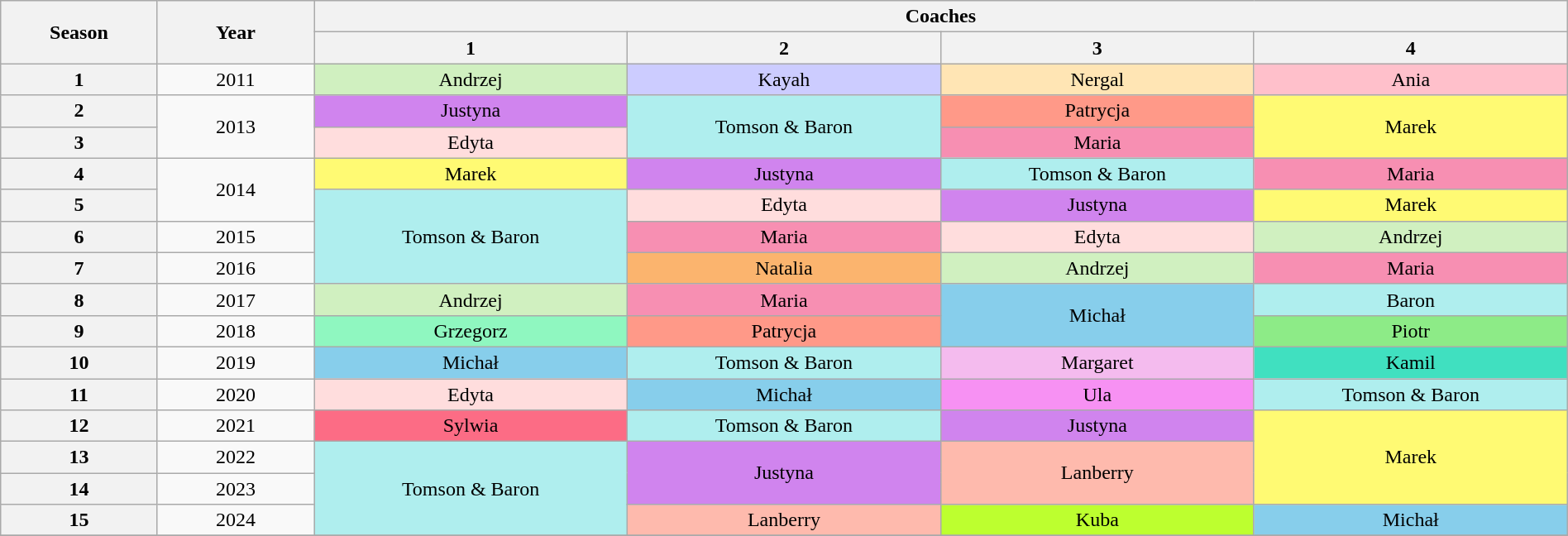<table class="wikitable collapsible collapsed" style="text-align:center; width:100%">
<tr>
<th width="5%" rowspan="2">Season</th>
<th width="5%" rowspan="2">Year</th>
<th colspan="4">Coaches</th>
</tr>
<tr>
<th width="10%">1</th>
<th width="10%">2</th>
<th width="10%">3</th>
<th width="10%">4</th>
</tr>
<tr>
<th>1</th>
<td>2011</td>
<td style="background:#d0f0c0">Andrzej</td>
<td style="background:#ccccff">Kayah</td>
<td style="background:#ffe5b4">Nergal</td>
<td style="background:pink">Ania</td>
</tr>
<tr>
<th>2</th>
<td rowspan="2">2013</td>
<td style="background:#d084ee">Justyna</td>
<td rowspan="2" style="background:#afeeee">Tomson & Baron</td>
<td style="background:#ff9988">Patrycja</td>
<td rowspan="2" style="background:#fffa73">Marek</td>
</tr>
<tr>
<th>3</th>
<td style="background:#ffdddd">Edyta</td>
<td style="background:#f78fb2">Maria</td>
</tr>
<tr>
<th>4</th>
<td rowspan="2">2014</td>
<td style="background:#fffa73">Marek</td>
<td style="background:#d084ee">Justyna</td>
<td style="background:#afeeee">Tomson & Baron</td>
<td style="background:#f78fb2">Maria</td>
</tr>
<tr>
<th>5</th>
<td rowspan="3" style="background:#afeeee">Tomson & Baron</td>
<td style="background:#ffdddd">Edyta</td>
<td style="background:#d084ee">Justyna</td>
<td style="background:#fffa73">Marek</td>
</tr>
<tr>
<th>6</th>
<td>2015</td>
<td style="background:#f78fb2">Maria</td>
<td style="background:#ffdddd">Edyta</td>
<td style="background:#d0f0c0">Andrzej</td>
</tr>
<tr>
<th>7</th>
<td>2016</td>
<td style="background:#fbb46e">Natalia</td>
<td style="background:#d0f0c0">Andrzej</td>
<td style="background:#f78fb2">Maria</td>
</tr>
<tr>
<th>8</th>
<td>2017</td>
<td style="background:#d0f0c0">Andrzej</td>
<td style="background:#f78fb2">Maria</td>
<td rowspan="2" style="background:#87ceeb">Michał</td>
<td style="background:#afeeee"> Baron</td>
</tr>
<tr>
<th>9</th>
<td>2018</td>
<td style="background:#8ff7c0">Grzegorz</td>
<td style="background:#ff9988">Patrycja</td>
<td style="background:#8deb87">Piotr</td>
</tr>
<tr>
<th>10</th>
<td>2019</td>
<td style="background:#87ceeb">Michał</td>
<td style="background:#afeeee">Tomson & Baron</td>
<td style="background:#f4bbee">Margaret</td>
<td style="background:#40e0c0">Kamil</td>
</tr>
<tr>
<th>11</th>
<td>2020</td>
<td style="background:#ffdddd">Edyta</td>
<td style="background:#87ceeb">Michał</td>
<td style="background:#f791f3">Ula</td>
<td style="background:#afeeee">Tomson & Baron</td>
</tr>
<tr>
<th>12</th>
<td>2021</td>
<td style="background:#FC6C85">Sylwia</td>
<td style="background:#afeeee">Tomson & Baron</td>
<td style="background:#d084ee">Justyna</td>
<td rowspan="3" style="background:#fffa73">Marek</td>
</tr>
<tr>
<th>13</th>
<td>2022</td>
<td rowspan="3" style="background:#afeeee">Tomson & Baron</td>
<td rowspan="2" style="background:#d084ee">Justyna</td>
<td rowspan="2" style="background:#febaad">Lanberry</td>
</tr>
<tr>
<th>14</th>
<td>2023</td>
</tr>
<tr>
<th>15</th>
<td>2024</td>
<td style="background:#febaad">Lanberry</td>
<td style="background:#bdff2f">Kuba</td>
<td style="background:#87ceeb">Michał</td>
</tr>
<tr>
</tr>
</table>
